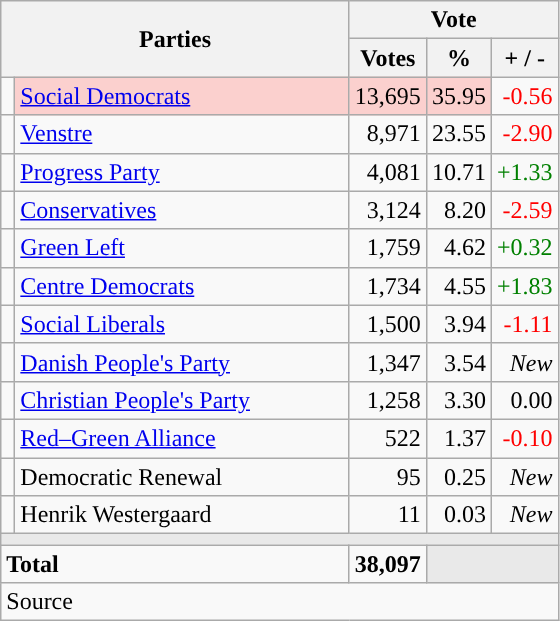<table class="wikitable" style="text-align:right;">
<tr>
<th style="text-align:centre;" rowspan="2" colspan="2" width="225">Parties</th>
<th colspan="3">Vote</th>
</tr>
<tr>
<th width="15">Votes</th>
<th width="15">%</th>
<th width="15">+ / -</th>
</tr>
<tr>
<td width="2" style="color:inherit;background:"></td>
<td bgcolor=#fbd0ce  align="left"><a href='#'>Social Democrats</a></td>
<td bgcolor=#fbd0ce>13,695</td>
<td bgcolor=#fbd0ce>35.95</td>
<td style=color:red;>-0.56</td>
</tr>
<tr>
<td width="2" style="color:inherit;background:"></td>
<td align="left"><a href='#'>Venstre</a></td>
<td>8,971</td>
<td>23.55</td>
<td style=color:red;>-2.90</td>
</tr>
<tr>
<td width="2" style="color:inherit;background:"></td>
<td align="left"><a href='#'>Progress Party</a></td>
<td>4,081</td>
<td>10.71</td>
<td style=color:green;>+1.33</td>
</tr>
<tr>
<td width="2" style="color:inherit;background:"></td>
<td align="left"><a href='#'>Conservatives</a></td>
<td>3,124</td>
<td>8.20</td>
<td style=color:red;>-2.59</td>
</tr>
<tr>
<td width="2" style="color:inherit;background:"></td>
<td align="left"><a href='#'>Green Left</a></td>
<td>1,759</td>
<td>4.62</td>
<td style=color:green;>+0.32</td>
</tr>
<tr>
<td width="2" style="color:inherit;background:"></td>
<td align="left"><a href='#'>Centre Democrats</a></td>
<td>1,734</td>
<td>4.55</td>
<td style=color:green;>+1.83</td>
</tr>
<tr>
<td width="2" style="color:inherit;background:"></td>
<td align="left"><a href='#'>Social Liberals</a></td>
<td>1,500</td>
<td>3.94</td>
<td style=color:red;>-1.11</td>
</tr>
<tr>
<td width="2" style="color:inherit;background:"></td>
<td align="left"><a href='#'>Danish People's Party</a></td>
<td>1,347</td>
<td>3.54</td>
<td><em>New</em></td>
</tr>
<tr>
<td width="2" style="color:inherit;background:"></td>
<td align="left"><a href='#'>Christian People's Party</a></td>
<td>1,258</td>
<td>3.30</td>
<td>0.00</td>
</tr>
<tr>
<td width="2" style="color:inherit;background:"></td>
<td align="left"><a href='#'>Red–Green Alliance</a></td>
<td>522</td>
<td>1.37</td>
<td style=color:red;>-0.10</td>
</tr>
<tr>
<td width="2" style="color:inherit;background:"></td>
<td align="left">Democratic Renewal</td>
<td>95</td>
<td>0.25</td>
<td><em>New</em></td>
</tr>
<tr>
<td width="2" style="color:inherit;background:"></td>
<td align="left">Henrik Westergaard</td>
<td>11</td>
<td>0.03</td>
<td><em>New</em></td>
</tr>
<tr>
<td colspan="7" bgcolor="#E9E9E9"></td>
</tr>
<tr>
<td align="left" colspan="2"><strong>Total</strong></td>
<td><strong>38,097</strong></td>
<td bgcolor="#E9E9E9" colspan="2"></td>
</tr>
<tr>
<td align="left" colspan="6">Source</td>
</tr>
</table>
